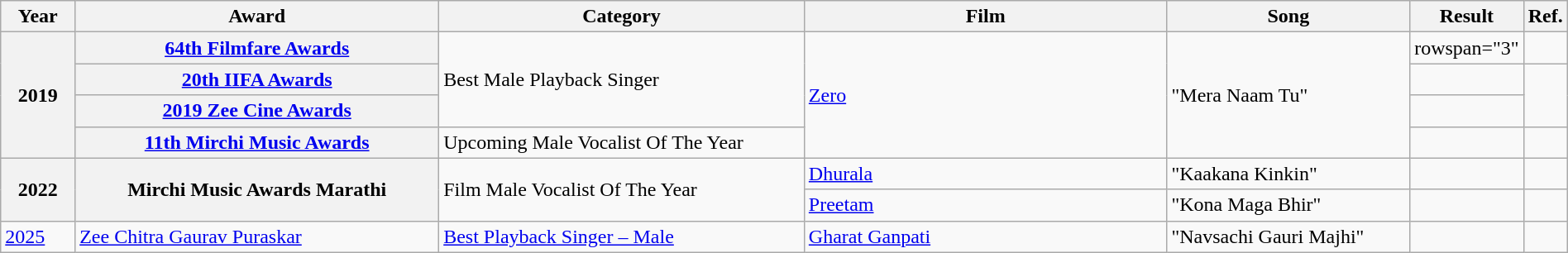<table class="wikitable plainrowheaders" width="100%" textcolor:#000;">
<tr>
<th scope="col" width=5%><strong>Year</strong></th>
<th scope="col" width=26%><strong>Award</strong></th>
<th scope="col" width=26%><strong>Category</strong></th>
<th scope="col" width=26%><strong>Film</strong></th>
<th scope="col" width=26%><strong>Song</strong></th>
<th scope="col" width=15%><strong>Result</strong></th>
<th scope="col" width=2%><strong>Ref.</strong></th>
</tr>
<tr>
<th scope="row" rowspan="4">2019</th>
<th scope="row"><a href='#'>64th Filmfare Awards</a></th>
<td rowspan="3">Best Male Playback Singer</td>
<td rowspan="4"><a href='#'>Zero</a></td>
<td rowspan="4">"Mera Naam Tu"</td>
<td>rowspan="3" </td>
<td></td>
</tr>
<tr>
<th scope="row"><a href='#'>20th IIFA Awards</a></th>
<td></td>
</tr>
<tr>
<th scope="row"><a href='#'>2019 Zee Cine Awards</a></th>
<td></td>
</tr>
<tr>
<th scope="row"><a href='#'>11th Mirchi Music Awards</a></th>
<td>Upcoming Male Vocalist Of The Year</td>
<td></td>
<td></td>
</tr>
<tr>
<th scope="row" rowspan="2">2022</th>
<th scope="row" rowspan="2"><strong>Mirchi Music Awards Marathi</strong></th>
<td rowspan="2">Film Male Vocalist Of The Year</td>
<td><a href='#'>Dhurala</a></td>
<td>"Kaakana Kinkin"</td>
<td></td>
<td></td>
</tr>
<tr>
<td><a href='#'>Preetam</a></td>
<td>"Kona Maga Bhir"</td>
<td></td>
<td></td>
</tr>
<tr>
<td><a href='#'>2025</a></td>
<td><a href='#'>Zee Chitra Gaurav Puraskar</a></td>
<td><a href='#'>Best Playback Singer – Male</a></td>
<td><a href='#'>Gharat Ganpati</a></td>
<td>"Navsachi Gauri Majhi"</td>
<td></td>
<td></td>
</tr>
</table>
